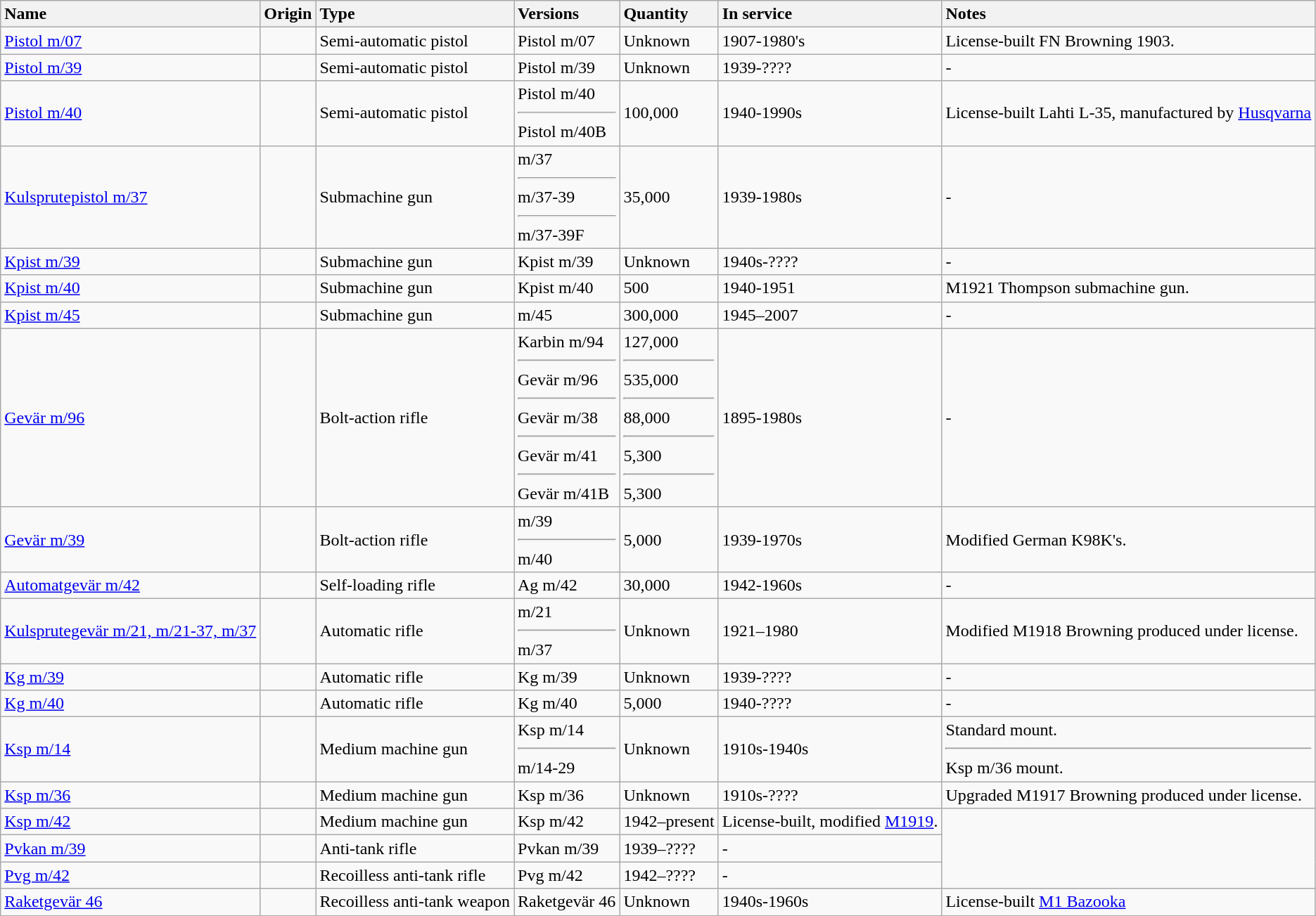<table class="wikitable sortable">
<tr>
<th style="text-align:left">Name</th>
<th style="text-align:left">Origin</th>
<th style="text-align:left">Type</th>
<th style="text-align:left">Versions</th>
<th style="text-align:left">Quantity</th>
<th style="text-align:left">In service</th>
<th style="text-align:left">Notes</th>
</tr>
<tr>
<td><a href='#'>Pistol m/07</a></td>
<td></td>
<td>Semi-automatic pistol</td>
<td>Pistol m/07</td>
<td>Unknown</td>
<td>1907-1980's</td>
<td>License-built FN Browning 1903.</td>
</tr>
<tr>
<td><a href='#'>Pistol m/39</a></td>
<td></td>
<td>Semi-automatic pistol</td>
<td>Pistol m/39</td>
<td>Unknown</td>
<td>1939-????</td>
<td>-</td>
</tr>
<tr>
<td><a href='#'>Pistol m/40</a></td>
<td></td>
<td>Semi-automatic pistol</td>
<td>Pistol m/40<hr>Pistol m/40B</td>
<td>100,000</td>
<td>1940-1990s</td>
<td>License-built Lahti L-35, manufactured by <a href='#'>Husqvarna</a></td>
</tr>
<tr>
<td><a href='#'>Kulsprutepistol m/37</a></td>
<td></td>
<td>Submachine gun</td>
<td>m/37<hr>m/37-39<hr>m/37-39F</td>
<td>35,000</td>
<td>1939-1980s</td>
<td>-</td>
</tr>
<tr>
<td><a href='#'>Kpist m/39</a></td>
<td></td>
<td>Submachine gun</td>
<td>Kpist m/39</td>
<td>Unknown</td>
<td>1940s-????</td>
<td>-</td>
</tr>
<tr>
<td><a href='#'>Kpist m/40</a></td>
<td></td>
<td>Submachine gun</td>
<td>Kpist m/40</td>
<td>500</td>
<td>1940-1951</td>
<td>M1921 Thompson submachine gun.</td>
</tr>
<tr>
<td><a href='#'>Kpist m/45</a></td>
<td></td>
<td>Submachine gun</td>
<td>m/45</td>
<td>300,000</td>
<td>1945–2007</td>
<td>-</td>
</tr>
<tr>
<td><a href='#'>Gevär m/96</a></td>
<td></td>
<td>Bolt-action rifle</td>
<td>Karbin m/94<hr>Gevär m/96<hr>Gevär m/38<hr>Gevär m/41<hr>Gevär m/41B</td>
<td>127,000<hr>535,000<hr>88,000<hr>5,300<hr>5,300</td>
<td>1895-1980s</td>
<td>-</td>
</tr>
<tr>
<td><a href='#'>Gevär m/39</a></td>
<td></td>
<td>Bolt-action rifle</td>
<td>m/39<hr>m/40</td>
<td>5,000</td>
<td>1939-1970s</td>
<td>Modified German K98K's.</td>
</tr>
<tr>
<td><a href='#'>Automatgevär m/42</a></td>
<td></td>
<td>Self-loading rifle</td>
<td>Ag m/42</td>
<td>30,000</td>
<td>1942-1960s</td>
<td>-</td>
</tr>
<tr>
<td><a href='#'>Kulsprutegevär m/21, m/21-37, m/37</a></td>
<td></td>
<td>Automatic rifle</td>
<td>m/21<hr>m/37</td>
<td>Unknown</td>
<td>1921–1980</td>
<td>Modified M1918 Browning produced under license.</td>
</tr>
<tr>
<td><a href='#'>Kg m/39</a></td>
<td></td>
<td>Automatic rifle</td>
<td>Kg m/39</td>
<td>Unknown</td>
<td>1939-????</td>
<td>-</td>
</tr>
<tr>
<td><a href='#'>Kg m/40</a></td>
<td></td>
<td>Automatic rifle</td>
<td>Kg m/40</td>
<td>5,000</td>
<td>1940-????</td>
<td>-</td>
</tr>
<tr>
<td><a href='#'>Ksp m/14</a></td>
<td></td>
<td>Medium machine gun</td>
<td>Ksp m/14<hr>m/14-29</td>
<td>Unknown</td>
<td>1910s-1940s</td>
<td>Standard mount.<hr>Ksp m/36 mount.</td>
</tr>
<tr>
<td><a href='#'>Ksp m/36</a></td>
<td></td>
<td>Medium machine gun</td>
<td>Ksp m/36</td>
<td>Unknown</td>
<td>1910s-????</td>
<td>Upgraded M1917 Browning produced under license.</td>
</tr>
<tr>
<td><a href='#'>Ksp m/42</a></td>
<td><br></td>
<td>Medium machine gun</td>
<td>Ksp m/42</td>
<td>1942–present</td>
<td>License-built, modified <a href='#'>M1919</a>.</td>
</tr>
<tr>
<td><a href='#'>Pvkan m/39</a></td>
<td></td>
<td>Anti-tank rifle</td>
<td>Pvkan m/39</td>
<td>1939–????</td>
<td>-</td>
</tr>
<tr>
<td><a href='#'>Pvg m/42</a></td>
<td></td>
<td>Recoilless anti-tank rifle</td>
<td>Pvg m/42</td>
<td>1942–????</td>
<td>-</td>
</tr>
<tr>
<td><a href='#'>Raketgevär 46</a></td>
<td><br></td>
<td>Recoilless anti-tank weapon</td>
<td>Raketgevär 46</td>
<td>Unknown</td>
<td>1940s-1960s</td>
<td>License-built <a href='#'>M1 Bazooka</a></td>
</tr>
<tr>
</tr>
</table>
